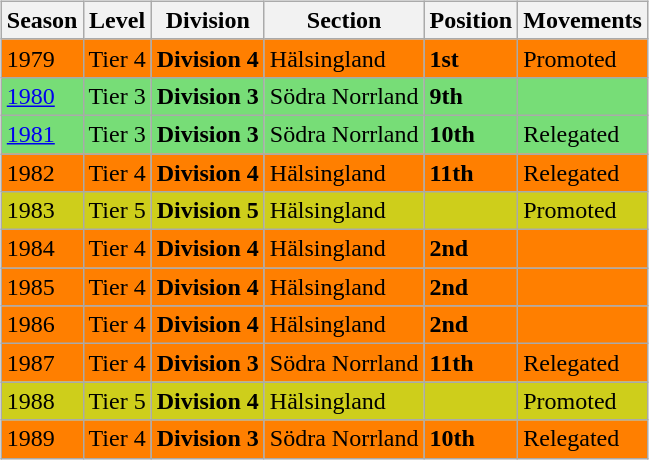<table>
<tr>
<td valign="top" width=0%><br><table class="wikitable">
<tr style="background:#f0f6fa;">
<th><strong>Season</strong></th>
<th><strong>Level</strong></th>
<th><strong>Division</strong></th>
<th><strong>Section</strong></th>
<th><strong>Position</strong></th>
<th><strong>Movements</strong></th>
</tr>
<tr>
<td style="background:#FF7F00;">1979</td>
<td style="background:#FF7F00;">Tier 4</td>
<td style="background:#FF7F00;"><strong>Division 4</strong></td>
<td style="background:#FF7F00;">Hälsingland</td>
<td style="background:#FF7F00;"><strong>1st</strong></td>
<td style="background:#FF7F00;">Promoted</td>
</tr>
<tr>
<td style="background:#77DD77;"><a href='#'>1980</a></td>
<td style="background:#77DD77;">Tier 3</td>
<td style="background:#77DD77;"><strong>Division 3</strong></td>
<td style="background:#77DD77;">Södra Norrland</td>
<td style="background:#77DD77;"><strong>9th</strong></td>
<td style="background:#77DD77;"></td>
</tr>
<tr>
<td style="background:#77DD77;"><a href='#'>1981</a></td>
<td style="background:#77DD77;">Tier 3</td>
<td style="background:#77DD77;"><strong>Division 3</strong></td>
<td style="background:#77DD77;">Södra Norrland</td>
<td style="background:#77DD77;"><strong>10th</strong></td>
<td style="background:#77DD77;">Relegated</td>
</tr>
<tr>
<td style="background:#FF7F00;">1982</td>
<td style="background:#FF7F00;">Tier 4</td>
<td style="background:#FF7F00;"><strong>Division 4</strong></td>
<td style="background:#FF7F00;">Hälsingland</td>
<td style="background:#FF7F00;"><strong>11th</strong></td>
<td style="background:#FF7F00;">Relegated</td>
</tr>
<tr>
<td style="background:#CECE1B;">1983</td>
<td style="background:#CECE1B;">Tier 5</td>
<td style="background:#CECE1B;"><strong>Division 5</strong></td>
<td style="background:#CECE1B;">Hälsingland</td>
<td style="background:#CECE1B;"></td>
<td style="background:#CECE1B;">Promoted</td>
</tr>
<tr>
<td style="background:#FF7F00;">1984</td>
<td style="background:#FF7F00;">Tier 4</td>
<td style="background:#FF7F00;"><strong>Division 4</strong></td>
<td style="background:#FF7F00;">Hälsingland</td>
<td style="background:#FF7F00;"><strong>2nd</strong></td>
<td style="background:#FF7F00;"></td>
</tr>
<tr>
<td style="background:#FF7F00;">1985</td>
<td style="background:#FF7F00;">Tier 4</td>
<td style="background:#FF7F00;"><strong>Division 4</strong></td>
<td style="background:#FF7F00;">Hälsingland</td>
<td style="background:#FF7F00;"><strong>2nd</strong></td>
<td style="background:#FF7F00;"></td>
</tr>
<tr>
<td style="background:#FF7F00;">1986</td>
<td style="background:#FF7F00;">Tier 4</td>
<td style="background:#FF7F00;"><strong>Division 4</strong></td>
<td style="background:#FF7F00;">Hälsingland</td>
<td style="background:#FF7F00;"><strong>2nd</strong></td>
<td style="background:#FF7F00;"></td>
</tr>
<tr>
<td style="background:#FF7F00;">1987</td>
<td style="background:#FF7F00;">Tier 4</td>
<td style="background:#FF7F00;"><strong>Division 3</strong></td>
<td style="background:#FF7F00;">Södra Norrland</td>
<td style="background:#FF7F00;"><strong>11th</strong></td>
<td style="background:#FF7F00;">Relegated</td>
</tr>
<tr>
<td style="background:#CECE1B;">1988</td>
<td style="background:#CECE1B;">Tier 5</td>
<td style="background:#CECE1B;"><strong>Division 4</strong></td>
<td style="background:#CECE1B;">Hälsingland</td>
<td style="background:#CECE1B;"></td>
<td style="background:#CECE1B;">Promoted</td>
</tr>
<tr>
<td style="background:#FF7F00;">1989</td>
<td style="background:#FF7F00;">Tier 4</td>
<td style="background:#FF7F00;"><strong>Division 3</strong></td>
<td style="background:#FF7F00;">Södra Norrland</td>
<td style="background:#FF7F00;"><strong>10th</strong></td>
<td style="background:#FF7F00;">Relegated</td>
</tr>
</table>

</td>
</tr>
</table>
